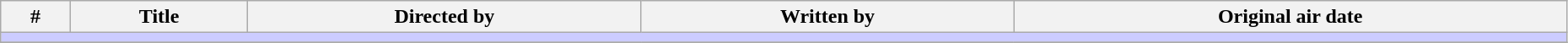<table class="wikitable" style="width:98%;">
<tr>
<th>#</th>
<th>Title</th>
<th>Directed by</th>
<th>Written by</th>
<th>Original air date</th>
</tr>
<tr>
<td colspan="5" style="background:#ccf;"></td>
</tr>
<tr>
</tr>
</table>
